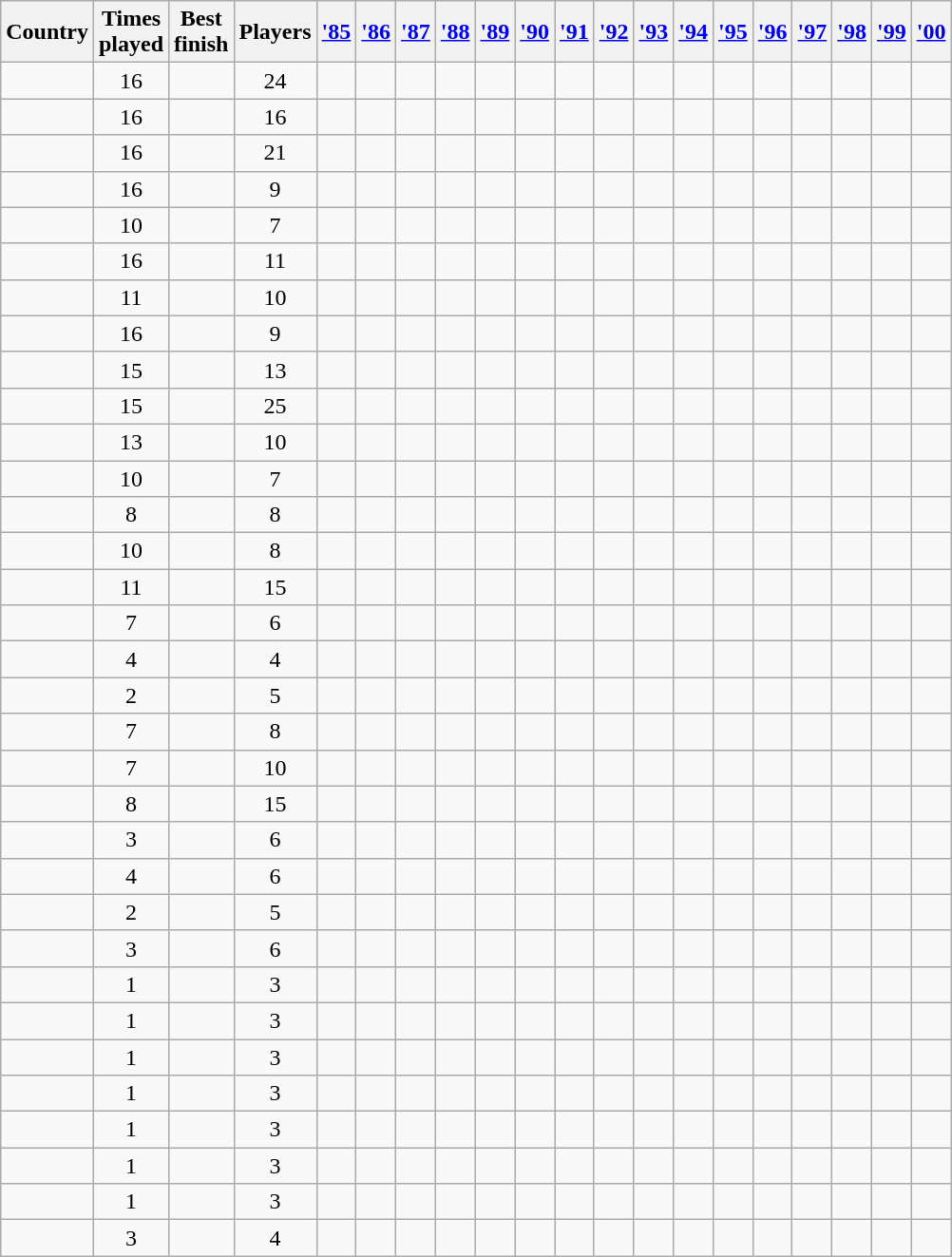<table class="wikitable sortable">
<tr>
<th>Country</th>
<th>Times<br>played</th>
<th>Best<br>finish</th>
<th>Players</th>
<th><a href='#'>'85</a></th>
<th><a href='#'>'86</a></th>
<th><a href='#'>'87</a></th>
<th><a href='#'>'88</a></th>
<th><a href='#'>'89</a></th>
<th><a href='#'>'90</a></th>
<th><a href='#'>'91</a></th>
<th><a href='#'>'92</a></th>
<th><a href='#'>'93</a></th>
<th><a href='#'>'94</a></th>
<th><a href='#'>'95</a></th>
<th><a href='#'>'96</a></th>
<th><a href='#'>'97</a></th>
<th><a href='#'>'98</a></th>
<th><a href='#'>'99</a></th>
<th><a href='#'>'00</a></th>
</tr>
<tr>
<td></td>
<td align=center>16</td>
<td align=center></td>
<td align=center>24</td>
<td align=center></td>
<td align=center></td>
<td align=center></td>
<td align=center></td>
<td align=center></td>
<td align=center></td>
<td align=center></td>
<td align=center></td>
<td align=center></td>
<td align=center></td>
<td align=center></td>
<td align=center></td>
<td align=center></td>
<td align=center></td>
<td align=center></td>
<td align=center></td>
</tr>
<tr>
<td></td>
<td align=center>16</td>
<td align=center></td>
<td align=center>16</td>
<td align=center></td>
<td align=center></td>
<td align=center></td>
<td align=center></td>
<td align=center></td>
<td align=center></td>
<td align=center></td>
<td align=center></td>
<td align=center></td>
<td align=center></td>
<td align=center></td>
<td align=center></td>
<td align=center></td>
<td align=center></td>
<td align=center></td>
<td align=center></td>
</tr>
<tr>
<td></td>
<td align=center>16</td>
<td align=center></td>
<td align=center>21</td>
<td align=center></td>
<td align=center></td>
<td align=center></td>
<td align=center></td>
<td align=center></td>
<td align=center></td>
<td align=center></td>
<td align=center></td>
<td align=center></td>
<td align=center></td>
<td align=center></td>
<td align=center></td>
<td align=center></td>
<td align=center></td>
<td align=center></td>
<td align=center></td>
</tr>
<tr>
<td></td>
<td align=center>16</td>
<td align=center></td>
<td align=center>9</td>
<td align=center></td>
<td align=center></td>
<td align=center></td>
<td align=center></td>
<td align=center></td>
<td align=center></td>
<td align=center></td>
<td align=center></td>
<td align=center></td>
<td align=center></td>
<td align=center></td>
<td align=center></td>
<td align=center></td>
<td align=center></td>
<td align=center></td>
<td align=center></td>
</tr>
<tr>
<td></td>
<td align=center>10</td>
<td align=center></td>
<td align=center>7</td>
<td></td>
<td></td>
<td></td>
<td></td>
<td></td>
<td></td>
<td align=center></td>
<td align=center></td>
<td align=center></td>
<td align=center></td>
<td align=center></td>
<td align=center></td>
<td align=center></td>
<td align=center></td>
<td align=center></td>
<td align=center></td>
</tr>
<tr>
<td></td>
<td align=center>16</td>
<td align=center></td>
<td align=center>11</td>
<td align=center></td>
<td align=center></td>
<td align=center></td>
<td align=center></td>
<td align=center></td>
<td align=center></td>
<td align=center></td>
<td align=center></td>
<td align=center></td>
<td align=center></td>
<td align=center></td>
<td align=center></td>
<td align=center></td>
<td align=center></td>
<td align=center></td>
<td align=center></td>
</tr>
<tr>
<td></td>
<td align=center>11</td>
<td align=center></td>
<td align=center>10</td>
<td align=center></td>
<td align=center></td>
<td align=center></td>
<td align=center></td>
<td align=center></td>
<td></td>
<td align=center></td>
<td align=center></td>
<td align=center></td>
<td align=center></td>
<td align=center></td>
<td align=center></td>
<td></td>
<td></td>
<td></td>
<td></td>
</tr>
<tr>
<td></td>
<td align=center>16</td>
<td align=center></td>
<td align=center>9</td>
<td align=center></td>
<td align=center></td>
<td align=center></td>
<td align=center></td>
<td align=center></td>
<td align=center></td>
<td align=center></td>
<td align=center></td>
<td align=center></td>
<td align=center></td>
<td align=center></td>
<td align=center></td>
<td align=center></td>
<td align=center></td>
<td align=center></td>
<td align=center></td>
</tr>
<tr>
<td></td>
<td align=center>15</td>
<td align=center></td>
<td align=center>13</td>
<td></td>
<td align=center></td>
<td align=center></td>
<td align=center></td>
<td align=center></td>
<td align=center></td>
<td align=center></td>
<td align=center></td>
<td align=center></td>
<td align=center></td>
<td align=center></td>
<td align=center></td>
<td align=center></td>
<td align=center></td>
<td align=center></td>
<td align=center></td>
</tr>
<tr>
<td></td>
<td align=center>15</td>
<td align=center></td>
<td align=center>25</td>
<td align=center></td>
<td align=center></td>
<td align=center></td>
<td align=center></td>
<td align=center></td>
<td align=center></td>
<td></td>
<td align=center></td>
<td align=center></td>
<td align=center></td>
<td align=center></td>
<td align=center></td>
<td align=center></td>
<td align=center></td>
<td align=center></td>
<td align=center></td>
</tr>
<tr>
<td></td>
<td align=center>13</td>
<td align=center></td>
<td align=center>10</td>
<td align=center></td>
<td align=center></td>
<td align=center></td>
<td></td>
<td align=center></td>
<td align=center></td>
<td></td>
<td align=center></td>
<td></td>
<td align=center></td>
<td align=center></td>
<td align=center></td>
<td align=center></td>
<td align=center></td>
<td align=center></td>
<td align=center></td>
</tr>
<tr>
<td></td>
<td align=center>10</td>
<td align=center></td>
<td align=center>7</td>
<td></td>
<td></td>
<td align=center></td>
<td align=center></td>
<td></td>
<td></td>
<td></td>
<td></td>
<td align=center></td>
<td align=center></td>
<td align=center></td>
<td align=center></td>
<td align=center></td>
<td align=center></td>
<td align=center></td>
<td align=center></td>
</tr>
<tr>
<td></td>
<td align=center>8</td>
<td align=center></td>
<td align=center>8</td>
<td></td>
<td align=center></td>
<td></td>
<td></td>
<td align=center></td>
<td align=center></td>
<td></td>
<td></td>
<td align=center></td>
<td></td>
<td align=center></td>
<td></td>
<td align=center></td>
<td align=center></td>
<td></td>
<td align=center></td>
</tr>
<tr>
<td></td>
<td align=center>10</td>
<td align=center></td>
<td align=center>8</td>
<td align=center></td>
<td align=center></td>
<td></td>
<td align=center></td>
<td align=center></td>
<td align=center></td>
<td align=center></td>
<td></td>
<td align=center></td>
<td></td>
<td align=center></td>
<td align=center></td>
<td></td>
<td></td>
<td></td>
<td align=center></td>
</tr>
<tr>
<td></td>
<td align=center>11</td>
<td align=center></td>
<td align=center>15</td>
<td align=center></td>
<td></td>
<td align=center></td>
<td align=center></td>
<td align=center></td>
<td align=center></td>
<td></td>
<td align=center></td>
<td></td>
<td align=center></td>
<td></td>
<td></td>
<td align=center></td>
<td align=center></td>
<td align=center></td>
<td align=center></td>
</tr>
<tr>
<td></td>
<td align=center>7</td>
<td align=center></td>
<td align=center>6</td>
<td></td>
<td></td>
<td></td>
<td></td>
<td></td>
<td></td>
<td></td>
<td align=center></td>
<td></td>
<td align=center></td>
<td align=center></td>
<td align=center></td>
<td align=center></td>
<td align=center></td>
<td></td>
<td align=center></td>
</tr>
<tr>
<td></td>
<td align=center>4</td>
<td align=center></td>
<td align=center>4</td>
<td></td>
<td></td>
<td></td>
<td></td>
<td></td>
<td></td>
<td align=center></td>
<td></td>
<td align=center></td>
<td align=center></td>
<td></td>
<td></td>
<td></td>
<td></td>
<td align=center></td>
<td></td>
</tr>
<tr>
<td></td>
<td align=center>2</td>
<td align=center></td>
<td align=center>5</td>
<td></td>
<td></td>
<td></td>
<td></td>
<td></td>
<td></td>
<td></td>
<td></td>
<td></td>
<td></td>
<td></td>
<td align=center></td>
<td></td>
<td></td>
<td align=center></td>
<td></td>
</tr>
<tr>
<td></td>
<td align=center>7</td>
<td align=center></td>
<td align=center>8</td>
<td></td>
<td align=center></td>
<td align=center></td>
<td></td>
<td align=center></td>
<td></td>
<td align=center></td>
<td align=center></td>
<td></td>
<td></td>
<td></td>
<td align=center></td>
<td></td>
<td></td>
<td align=center></td>
<td></td>
</tr>
<tr>
<td></td>
<td align=center>7</td>
<td align=center></td>
<td align=center>10</td>
<td></td>
<td align=center></td>
<td></td>
<td></td>
<td align=center></td>
<td align=center></td>
<td align=center></td>
<td align=center></td>
<td></td>
<td></td>
<td></td>
<td></td>
<td align=center></td>
<td align=center></td>
<td></td>
<td></td>
</tr>
<tr>
<td></td>
<td align=center>8</td>
<td align=center></td>
<td align=center>15</td>
<td align=center></td>
<td></td>
<td></td>
<td></td>
<td align=center></td>
<td align=center></td>
<td align=center></td>
<td></td>
<td align=center></td>
<td align=center></td>
<td align=center></td>
<td></td>
<td align=center></td>
<td></td>
<td></td>
<td></td>
</tr>
<tr>
<td></td>
<td align=center>3</td>
<td align=center></td>
<td align=center>6</td>
<td align=center></td>
<td></td>
<td align=center></td>
<td align=center></td>
<td></td>
<td></td>
<td></td>
<td></td>
<td></td>
<td></td>
<td></td>
<td></td>
<td></td>
<td></td>
<td></td>
<td></td>
</tr>
<tr>
<td></td>
<td align=center>4</td>
<td align=center></td>
<td align=center>6</td>
<td></td>
<td></td>
<td></td>
<td align=center></td>
<td></td>
<td align=center></td>
<td align=center></td>
<td align=center></td>
<td></td>
<td></td>
<td></td>
<td></td>
<td></td>
<td></td>
<td></td>
<td></td>
</tr>
<tr>
<td></td>
<td align=center>2</td>
<td align=center></td>
<td align=center>5</td>
<td align=center></td>
<td></td>
<td></td>
<td align=center></td>
<td></td>
<td></td>
<td></td>
<td></td>
<td></td>
<td></td>
<td></td>
<td></td>
<td></td>
<td></td>
<td></td>
<td></td>
</tr>
<tr>
<td></td>
<td align=center>3</td>
<td align=center></td>
<td align=center>6</td>
<td></td>
<td></td>
<td align=center></td>
<td></td>
<td></td>
<td align=center></td>
<td></td>
<td></td>
<td align=center></td>
<td></td>
<td></td>
<td></td>
<td></td>
<td></td>
<td></td>
<td></td>
</tr>
<tr>
<td></td>
<td align=center>1</td>
<td align=center></td>
<td align=center>3</td>
<td></td>
<td></td>
<td></td>
<td align=center></td>
<td></td>
<td></td>
<td></td>
<td></td>
<td></td>
<td></td>
<td></td>
<td></td>
<td></td>
<td></td>
<td></td>
<td></td>
</tr>
<tr>
<td></td>
<td align=center>1</td>
<td align=center></td>
<td align=center>3</td>
<td align=center></td>
<td></td>
<td></td>
<td></td>
<td></td>
<td></td>
<td></td>
<td></td>
<td></td>
<td></td>
<td></td>
<td></td>
<td></td>
<td></td>
<td></td>
<td></td>
</tr>
<tr>
<td></td>
<td align=center>1</td>
<td align=center></td>
<td align=center>3</td>
<td></td>
<td align=center></td>
<td></td>
<td></td>
<td></td>
<td></td>
<td></td>
<td></td>
<td></td>
<td></td>
<td></td>
<td></td>
<td></td>
<td></td>
<td></td>
<td></td>
</tr>
<tr>
<td></td>
<td align=center>1</td>
<td align=center></td>
<td align=center>3</td>
<td></td>
<td></td>
<td align=center></td>
<td></td>
<td></td>
<td></td>
<td></td>
<td></td>
<td></td>
<td></td>
<td></td>
<td></td>
<td></td>
<td></td>
<td></td>
<td></td>
</tr>
<tr>
<td></td>
<td align=center>1</td>
<td align=center></td>
<td align=center>3</td>
<td align=center></td>
<td></td>
<td></td>
<td></td>
<td></td>
<td></td>
<td></td>
<td></td>
<td></td>
<td></td>
<td></td>
<td></td>
<td></td>
<td></td>
<td></td>
<td></td>
</tr>
<tr>
<td></td>
<td align=center>1</td>
<td align=center></td>
<td align=center>3</td>
<td></td>
<td></td>
<td></td>
<td></td>
<td></td>
<td></td>
<td align=center></td>
<td></td>
<td></td>
<td></td>
<td></td>
<td></td>
<td></td>
<td></td>
<td></td>
<td></td>
</tr>
<tr>
<td></td>
<td align=center>1</td>
<td align=center></td>
<td align=center>3</td>
<td></td>
<td align=center></td>
<td></td>
<td></td>
<td></td>
<td></td>
<td></td>
<td></td>
<td></td>
<td></td>
<td></td>
<td></td>
<td></td>
<td></td>
<td></td>
<td></td>
</tr>
<tr>
<td></td>
<td align=center>3</td>
<td align=center></td>
<td align=center>4</td>
<td></td>
<td></td>
<td></td>
<td></td>
<td></td>
<td></td>
<td></td>
<td></td>
<td></td>
<td></td>
<td></td>
<td></td>
<td></td>
<td align=center></td>
<td align=center></td>
<td align=center></td>
</tr>
</table>
